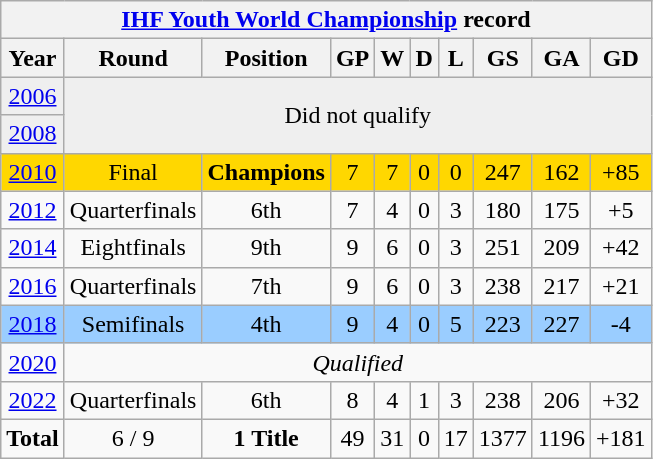<table class="wikitable" style="text-align: center;">
<tr>
<th colspan=10><a href='#'>IHF Youth World Championship</a> record</th>
</tr>
<tr>
<th>Year</th>
<th>Round</th>
<th>Position</th>
<th>GP</th>
<th>W</th>
<th>D</th>
<th>L</th>
<th>GS</th>
<th>GA</th>
<th>GD</th>
</tr>
<tr bgcolor="efefef">
<td> <a href='#'>2006</a></td>
<td colspan=10 rowspan=2>Did not qualify</td>
</tr>
<tr bgcolor="efefef">
<td> <a href='#'>2008</a></td>
</tr>
<tr bgcolor=gold>
<td> <a href='#'>2010</a></td>
<td>Final</td>
<td><strong>Champions</strong></td>
<td>7</td>
<td>7</td>
<td>0</td>
<td>0</td>
<td>247</td>
<td>162</td>
<td>+85</td>
</tr>
<tr>
<td> <a href='#'>2012</a></td>
<td>Quarterfinals</td>
<td>6th</td>
<td>7</td>
<td>4</td>
<td>0</td>
<td>3</td>
<td>180</td>
<td>175</td>
<td>+5</td>
</tr>
<tr>
<td> <a href='#'>2014</a></td>
<td>Eightfinals</td>
<td>9th</td>
<td>9</td>
<td>6</td>
<td>0</td>
<td>3</td>
<td>251</td>
<td>209</td>
<td>+42</td>
</tr>
<tr>
<td> <a href='#'>2016</a></td>
<td>Quarterfinals</td>
<td>7th</td>
<td>9</td>
<td>6</td>
<td>0</td>
<td>3</td>
<td>238</td>
<td>217</td>
<td>+21</td>
</tr>
<tr bgcolor=#9acdff>
<td> <a href='#'>2018</a></td>
<td>Semifinals</td>
<td>4th</td>
<td>9</td>
<td>4</td>
<td>0</td>
<td>5</td>
<td>223</td>
<td>227</td>
<td>-4</td>
</tr>
<tr>
<td> <a href='#'>2020</a></td>
<td colspan=9><em>Qualified</em></td>
</tr>
<tr>
<td> <a href='#'>2022</a></td>
<td>Quarterfinals</td>
<td>6th</td>
<td>8</td>
<td>4</td>
<td>1</td>
<td>3</td>
<td>238</td>
<td>206</td>
<td>+32</td>
</tr>
<tr>
<td><strong>Total</strong></td>
<td>6 / 9</td>
<td><strong>1 Title</strong></td>
<td>49</td>
<td>31</td>
<td>0</td>
<td>17</td>
<td>1377</td>
<td>1196</td>
<td>+181</td>
</tr>
</table>
